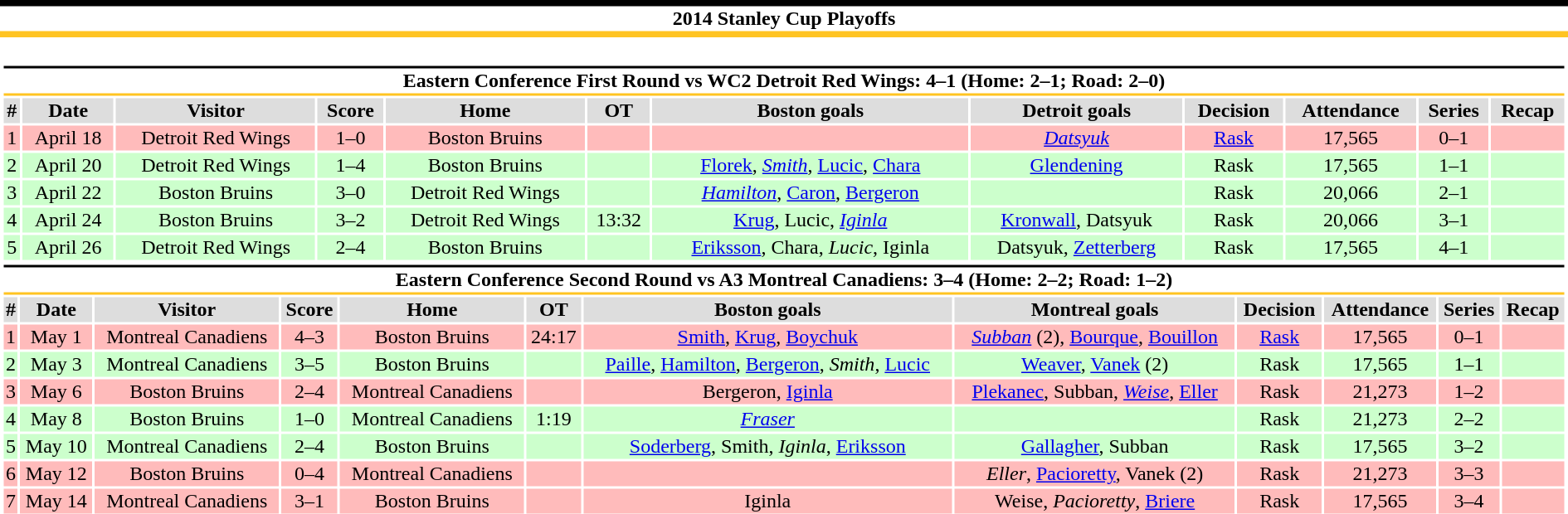<table class="toccolours" width=100% style="clear:both; margin:1.5em auto; text-align:center;">
<tr>
<th colspan=12 style="background:#ffffff; border-top:#000000 5px solid; border-bottom:#FFC422 5px solid;">2014 Stanley Cup Playoffs</th>
</tr>
<tr>
<td colspan=12><br><table class="toccolours collapsible collapsed" width=100%>
<tr>
<th colspan=12 style="background:#ffffff; border-top:#000000 2px solid; border-bottom:#FFC422 2px solid;">Eastern Conference First Round vs WC2 Detroit Red Wings: 4–1 (Home: 2–1; Road: 2–0)</th>
</tr>
<tr align="center" bgcolor="#dddddd">
<td><strong>#</strong></td>
<td><strong>Date</strong></td>
<td><strong>Visitor</strong></td>
<td><strong>Score</strong></td>
<td><strong>Home</strong></td>
<td><strong>OT</strong></td>
<td><strong>Boston goals</strong></td>
<td><strong>Detroit goals</strong></td>
<td><strong>Decision</strong></td>
<td><strong>Attendance</strong></td>
<td><strong>Series</strong></td>
<td><strong>Recap</strong></td>
</tr>
<tr style="text-align:center; background:#ffbbbb;">
<td>1</td>
<td>April 18</td>
<td>Detroit Red Wings</td>
<td>1–0</td>
<td>Boston Bruins</td>
<td></td>
<td></td>
<td><em><a href='#'>Datsyuk</a></em></td>
<td><a href='#'>Rask</a></td>
<td>17,565</td>
<td>0–1</td>
<td></td>
</tr>
<tr style="text-align:center; background:#ccffcc;">
<td>2</td>
<td>April 20</td>
<td>Detroit Red Wings</td>
<td>1–4</td>
<td>Boston Bruins</td>
<td></td>
<td><a href='#'>Florek</a>, <em><a href='#'>Smith</a></em>, <a href='#'>Lucic</a>, <a href='#'>Chara</a></td>
<td><a href='#'>Glendening</a></td>
<td>Rask</td>
<td>17,565</td>
<td>1–1</td>
<td></td>
</tr>
<tr style="text-align:center; background:#ccffcc;">
<td>3</td>
<td>April 22</td>
<td>Boston Bruins</td>
<td>3–0</td>
<td>Detroit Red Wings</td>
<td></td>
<td><em><a href='#'>Hamilton</a></em>, <a href='#'>Caron</a>, <a href='#'>Bergeron</a></td>
<td></td>
<td>Rask</td>
<td>20,066</td>
<td>2–1</td>
<td></td>
</tr>
<tr style="text-align:center; background:#ccffcc;">
<td>4</td>
<td>April 24</td>
<td>Boston Bruins</td>
<td>3–2</td>
<td>Detroit Red Wings</td>
<td>13:32</td>
<td><a href='#'>Krug</a>, Lucic, <em><a href='#'>Iginla</a></em></td>
<td><a href='#'>Kronwall</a>, Datsyuk</td>
<td>Rask</td>
<td>20,066</td>
<td>3–1</td>
<td></td>
</tr>
<tr style="text-align:center; background:#ccffcc;">
<td>5</td>
<td>April 26</td>
<td>Detroit Red Wings</td>
<td>2–4</td>
<td>Boston Bruins</td>
<td></td>
<td><a href='#'>Eriksson</a>, Chara, <em>Lucic</em>, Iginla</td>
<td>Datsyuk, <a href='#'>Zetterberg</a></td>
<td>Rask</td>
<td>17,565</td>
<td>4–1</td>
<td></td>
</tr>
</table>
<table class="toccolours collapsible collapsed" width=100%>
<tr>
<th colspan=12 style="background:#ffffff; border-top:#000000 2px solid; border-bottom:#FFC422 2px solid;">Eastern Conference Second Round vs A3 Montreal Canadiens: 3–4 (Home: 2–2; Road: 1–2)</th>
</tr>
<tr align="center" bgcolor="#dddddd">
<td><strong>#</strong></td>
<td><strong>Date</strong></td>
<td><strong>Visitor</strong></td>
<td><strong>Score</strong></td>
<td><strong>Home</strong></td>
<td><strong>OT</strong></td>
<td><strong>Boston goals</strong></td>
<td><strong>Montreal goals</strong></td>
<td><strong>Decision</strong></td>
<td><strong>Attendance</strong></td>
<td><strong>Series</strong></td>
<td><strong>Recap</strong></td>
</tr>
<tr style="text-align:center; background:#ffbbbb;">
<td>1</td>
<td>May 1</td>
<td>Montreal Canadiens</td>
<td>4–3</td>
<td>Boston Bruins</td>
<td>24:17</td>
<td><a href='#'>Smith</a>, <a href='#'>Krug</a>, <a href='#'>Boychuk</a></td>
<td><em><a href='#'>Subban</a></em> (2), <a href='#'>Bourque</a>, <a href='#'>Bouillon</a></td>
<td><a href='#'>Rask</a></td>
<td>17,565</td>
<td>0–1</td>
<td></td>
</tr>
<tr style="text-align:center; background:#ccffcc;">
<td>2</td>
<td>May 3</td>
<td>Montreal Canadiens</td>
<td>3–5</td>
<td>Boston Bruins</td>
<td></td>
<td><a href='#'>Paille</a>, <a href='#'>Hamilton</a>, <a href='#'>Bergeron</a>, <em>Smith</em>, <a href='#'>Lucic</a></td>
<td><a href='#'>Weaver</a>, <a href='#'>Vanek</a> (2)</td>
<td>Rask</td>
<td>17,565</td>
<td>1–1</td>
<td></td>
</tr>
<tr style="text-align:center; background:#ffbbbb;">
<td>3</td>
<td>May 6</td>
<td>Boston Bruins</td>
<td>2–4</td>
<td>Montreal Canadiens</td>
<td></td>
<td>Bergeron, <a href='#'>Iginla</a></td>
<td><a href='#'>Plekanec</a>, Subban, <em><a href='#'>Weise</a></em>, <a href='#'>Eller</a></td>
<td>Rask</td>
<td>21,273</td>
<td>1–2</td>
<td></td>
</tr>
<tr style="text-align:center; background:#ccffcc;">
<td>4</td>
<td>May 8</td>
<td>Boston Bruins</td>
<td>1–0</td>
<td>Montreal Canadiens</td>
<td>1:19</td>
<td><em><a href='#'>Fraser</a></em></td>
<td></td>
<td>Rask</td>
<td>21,273</td>
<td>2–2</td>
<td></td>
</tr>
<tr style="text-align:center; background:#ccffcc;">
<td>5</td>
<td>May 10</td>
<td>Montreal Canadiens</td>
<td>2–4</td>
<td>Boston Bruins</td>
<td></td>
<td><a href='#'>Soderberg</a>, Smith, <em>Iginla</em>, <a href='#'>Eriksson</a></td>
<td><a href='#'>Gallagher</a>, Subban</td>
<td>Rask</td>
<td>17,565</td>
<td>3–2</td>
<td></td>
</tr>
<tr style="text-align:center; background:#ffbbbb;">
<td>6</td>
<td>May 12</td>
<td>Boston Bruins</td>
<td>0–4</td>
<td>Montreal Canadiens</td>
<td></td>
<td></td>
<td><em>Eller</em>, <a href='#'>Pacioretty</a>, Vanek (2)</td>
<td>Rask</td>
<td>21,273</td>
<td>3–3</td>
<td></td>
</tr>
<tr style="text-align:center; background:#ffbbbb;">
<td>7</td>
<td>May 14</td>
<td>Montreal Canadiens</td>
<td>3–1</td>
<td>Boston Bruins</td>
<td></td>
<td>Iginla</td>
<td>Weise, <em>Pacioretty</em>, <a href='#'>Briere</a></td>
<td>Rask</td>
<td>17,565</td>
<td>3–4</td>
<td></td>
</tr>
</table>
</td>
</tr>
</table>
